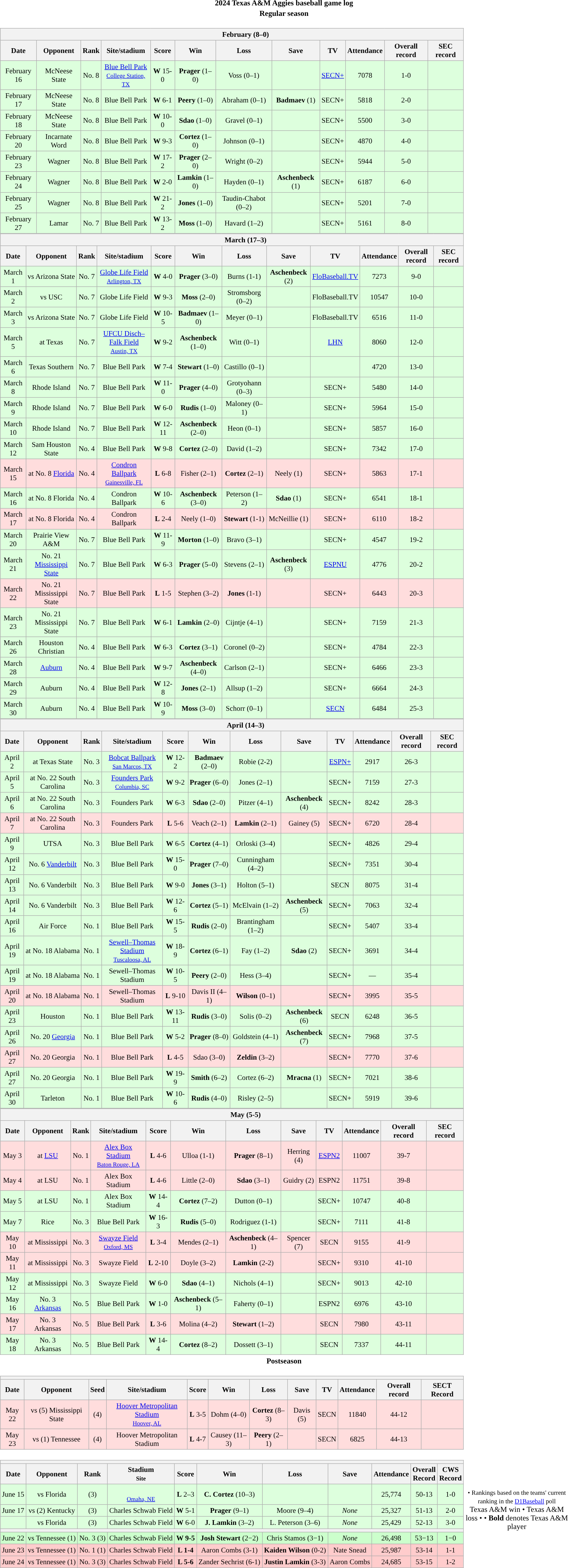<table class="toccolours" width=95% style="clear:both; margin:1.5em auto; text-align:center;">
<tr>
<th colspan=2>2024 Texas A&M Aggies baseball game log</th>
</tr>
<tr>
<th colspan=2>Regular season</th>
</tr>
<tr valign="top">
<td><br><table class="wikitable collapsible" style="margin:auto; width:100%; text-align:center; font-size:95%">
<tr>
<th colspan=12 style="padding-left:4em;">February (8–0)</th>
</tr>
<tr>
<th>Date</th>
<th>Opponent</th>
<th>Rank</th>
<th>Site/stadium</th>
<th>Score</th>
<th>Win</th>
<th>Loss</th>
<th>Save</th>
<th>TV</th>
<th>Attendance</th>
<th>Overall record</th>
<th>SEC record</th>
</tr>
<tr align="center" bgcolor="ddffdd">
<td>February 16</td>
<td>McNeese State</td>
<td>No. 8</td>
<td><a href='#'>Blue Bell Park</a><br><small><a href='#'>College Station, TX</a></small></td>
<td><strong>W</strong> 15-0</td>
<td><strong>Prager</strong> (1–0)</td>
<td>Voss (0–1)</td>
<td></td>
<td><a href='#'>SECN+</a></td>
<td>7078</td>
<td>1-0</td>
<td —></td>
</tr>
<tr align="center" bgcolor="ddffdd">
<td>February 17</td>
<td>McNeese State</td>
<td>No. 8</td>
<td>Blue Bell Park</td>
<td><strong>W</strong> 6-1</td>
<td><strong>Peery</strong> (1–0)</td>
<td>Abraham (0–1)</td>
<td><strong>Badmaev</strong> (1)</td>
<td>SECN+</td>
<td>5818</td>
<td>2-0</td>
<td —></td>
</tr>
<tr align="center" bgcolor="ddffdd">
<td>February 18</td>
<td>McNeese State</td>
<td>No. 8</td>
<td>Blue Bell Park</td>
<td><strong>W</strong> 10-0</td>
<td><strong>Sdao</strong> (1–0)</td>
<td>Gravel (0–1)</td>
<td></td>
<td>SECN+</td>
<td>5500</td>
<td>3-0</td>
<td —></td>
</tr>
<tr align="center" bgcolor="ddffdd">
<td>February 20</td>
<td>Incarnate Word</td>
<td>No. 8</td>
<td>Blue Bell Park</td>
<td><strong>W</strong> 9-3</td>
<td><strong>Cortez</strong> (1–0)</td>
<td>Johnson (0–1)</td>
<td></td>
<td>SECN+</td>
<td>4870</td>
<td>4-0</td>
<td —></td>
</tr>
<tr align="center" bgcolor="ddffdd">
<td>February 23</td>
<td>Wagner</td>
<td>No. 8</td>
<td>Blue Bell Park</td>
<td><strong>W</strong> 17-2</td>
<td><strong>Prager</strong> (2–0)</td>
<td>Wright (0–2)</td>
<td></td>
<td>SECN+</td>
<td>5944</td>
<td>5-0</td>
<td —></td>
</tr>
<tr align="center" bgcolor="ddffdd">
<td>February 24</td>
<td>Wagner</td>
<td>No. 8</td>
<td>Blue Bell Park</td>
<td><strong>W</strong> 2-0</td>
<td><strong>Lamkin</strong> (1–0)</td>
<td>Hayden (0–1)</td>
<td><strong>Aschenbeck</strong> (1)</td>
<td>SECN+</td>
<td>6187</td>
<td>6-0</td>
<td —></td>
</tr>
<tr align="center" bgcolor="ddffdd">
<td>February 25</td>
<td>Wagner</td>
<td>No. 8</td>
<td>Blue Bell Park</td>
<td><strong>W</strong> 21-2</td>
<td><strong>Jones</strong> (1–0)</td>
<td>Taudin-Chabot (0–2)</td>
<td></td>
<td>SECN+</td>
<td>5201</td>
<td>7-0</td>
<td —></td>
</tr>
<tr align="center" bgcolor="ddffdd">
<td>February 27</td>
<td>Lamar</td>
<td>No. 7</td>
<td>Blue Bell Park</td>
<td><strong>W</strong> 13-2</td>
<td><strong>Moss</strong> (1–0)</td>
<td>Havard (1–2)</td>
<td></td>
<td>SECN+</td>
<td>5161</td>
<td>8-0</td>
<td —></td>
</tr>
</table>
<table class="wikitable collapsible" style="margin:auto; width:100%; text-align:center; font-size:95%">
<tr>
<th colspan=12 style="padding-left:4em;">March (17–3)</th>
</tr>
<tr>
<th>Date</th>
<th>Opponent</th>
<th>Rank</th>
<th>Site/stadium</th>
<th>Score</th>
<th>Win</th>
<th>Loss</th>
<th>Save</th>
<th>TV</th>
<th>Attendance</th>
<th>Overall record</th>
<th>SEC record</th>
</tr>
<tr align="center" bgcolor="ddffdd">
<td>March 1</td>
<td>vs Arizona State</td>
<td>No. 7</td>
<td><a href='#'>Globe Life Field</a><br><small><a href='#'>Arlington, TX</a></small></td>
<td><strong>W</strong> 4-0</td>
<td><strong>Prager</strong> (3–0)</td>
<td>Burns (1-1)</td>
<td><strong>Aschenbeck</strong> (2)</td>
<td><a href='#'>FloBaseball.TV</a></td>
<td>7273</td>
<td>9-0</td>
<td —></td>
</tr>
<tr align="center" bgcolor="ddffdd">
<td>March 2</td>
<td>vs USC</td>
<td>No. 7</td>
<td>Globe Life Field</td>
<td><strong>W</strong> 9-3</td>
<td><strong>Moss</strong> (2–0)</td>
<td>Stromsborg (0–2)</td>
<td></td>
<td>FloBaseball.TV</td>
<td>10547</td>
<td>10-0</td>
<td —></td>
</tr>
<tr align="center" bgcolor="ddffdd">
<td>March 3</td>
<td>vs Arizona State</td>
<td>No. 7</td>
<td>Globe Life Field</td>
<td><strong>W</strong> 10-5</td>
<td><strong>Badmaev</strong> (1–0)</td>
<td>Meyer (0–1)</td>
<td></td>
<td>FloBaseball.TV</td>
<td>6516</td>
<td>11-0</td>
<td —></td>
</tr>
<tr align="center" bgcolor="ddffdd">
<td>March 5</td>
<td>at Texas</td>
<td>No. 7</td>
<td><a href='#'>UFCU Disch–Falk Field</a><br><small><a href='#'>Austin, TX</a></small></td>
<td><strong>W</strong> 9-2</td>
<td><strong>Aschenbeck</strong> (1–0)</td>
<td>Witt (0–1)</td>
<td></td>
<td><a href='#'>LHN</a></td>
<td>8060</td>
<td>12-0</td>
<td —></td>
</tr>
<tr align="center" bgcolor="ddffdd">
<td>March 6</td>
<td>Texas Southern</td>
<td>No. 7</td>
<td>Blue Bell Park</td>
<td><strong>W</strong> 7-4</td>
<td><strong>Stewart</strong> (1–0)</td>
<td>Castillo (0–1)</td>
<td></td>
<td></td>
<td>4720</td>
<td>13-0</td>
<td —></td>
</tr>
<tr align="center" bgcolor="ddffdd">
<td>March 8</td>
<td>Rhode Island</td>
<td>No. 7</td>
<td>Blue Bell Park</td>
<td><strong>W</strong> 11-0</td>
<td><strong>Prager</strong> (4–0)</td>
<td>Grotyohann (0–3)</td>
<td></td>
<td>SECN+</td>
<td>5480</td>
<td>14-0</td>
<td —></td>
</tr>
<tr align="center" bgcolor="ddffdd">
<td>March 9</td>
<td>Rhode Island</td>
<td>No. 7</td>
<td>Blue Bell Park</td>
<td><strong>W</strong> 6-0</td>
<td><strong>Rudis</strong> (1–0)</td>
<td>Maloney (0–1)</td>
<td></td>
<td>SECN+</td>
<td>5964</td>
<td>15-0</td>
<td —></td>
</tr>
<tr align="center" bgcolor="ddffdd">
<td>March 10</td>
<td>Rhode Island</td>
<td>No. 7</td>
<td>Blue Bell Park</td>
<td><strong>W</strong> 12-11</td>
<td><strong>Aschenbeck</strong> (2–0)</td>
<td>Heon (0–1)</td>
<td></td>
<td>SECN+</td>
<td>5857</td>
<td>16-0</td>
<td —></td>
</tr>
<tr align="center" bgcolor="ddffdd">
<td>March 12</td>
<td>Sam Houston State</td>
<td>No. 4</td>
<td>Blue Bell Park</td>
<td><strong>W</strong> 9-8</td>
<td><strong>Cortez</strong> (2–0)</td>
<td>David (1–2)</td>
<td></td>
<td>SECN+</td>
<td>7342</td>
<td>17-0</td>
<td —></td>
</tr>
<tr align="center" bgcolor="ffdddd">
<td>March 15</td>
<td>at No. 8 <a href='#'>Florida</a></td>
<td>No. 4</td>
<td><a href='#'>Condron Ballpark</a><br><small><a href='#'>Gainesville, FL</a></small></td>
<td><strong>L</strong> 6-8</td>
<td>Fisher (2–1)</td>
<td><strong>Cortez</strong> (2–1)</td>
<td>Neely (1)</td>
<td>SECN+</td>
<td>5863</td>
<td>17-1</td>
<td 0-1></td>
</tr>
<tr align="center" bgcolor="ddffdd">
<td>March 16</td>
<td>at No. 8 Florida</td>
<td>No. 4</td>
<td>Condron Ballpark</td>
<td><strong>W</strong> 10-6</td>
<td><strong>Aschenbeck</strong> (3–0)</td>
<td>Peterson (1–2)</td>
<td><strong>Sdao</strong> (1)</td>
<td>SECN+</td>
<td>6541</td>
<td>18-1</td>
<td 1-1></td>
</tr>
<tr align="center" bgcolor="ffdddd">
<td>March 17</td>
<td>at No. 8 Florida</td>
<td>No. 4</td>
<td>Condron Ballpark</td>
<td><strong>L</strong> 2-4</td>
<td>Neely (1–0)</td>
<td><strong>Stewart</strong> (1-1)</td>
<td>McNeillie (1)</td>
<td>SECN+</td>
<td>6110</td>
<td>18-2</td>
<td 1-2></td>
</tr>
<tr align="center" bgcolor="ddffdd">
<td>March 20</td>
<td>Prairie View A&M</td>
<td>No. 7</td>
<td>Blue Bell Park</td>
<td><strong>W</strong> 11-9</td>
<td><strong>Morton</strong> (1–0)</td>
<td>Bravo (3–1)</td>
<td></td>
<td>SECN+</td>
<td>4547</td>
<td>19-2</td>
<td —></td>
</tr>
<tr align="center" bgcolor="ddffdd">
<td>March 21</td>
<td>No. 21 <a href='#'>Mississippi State</a></td>
<td>No. 7</td>
<td>Blue Bell Park</td>
<td><strong>W</strong> 6-3</td>
<td><strong>Prager</strong> (5–0)</td>
<td>Stevens (2–1)</td>
<td><strong>Aschenbeck</strong> (3)</td>
<td><a href='#'>ESPNU</a></td>
<td>4776</td>
<td>20-2</td>
<td 2-2></td>
</tr>
<tr align="center" bgcolor="ffdddd">
<td>March 22</td>
<td>No. 21 Mississippi State</td>
<td>No. 7</td>
<td>Blue Bell Park</td>
<td><strong>L</strong> 1-5</td>
<td>Stephen (3–2)</td>
<td><strong>Jones</strong> (1-1)</td>
<td></td>
<td>SECN+</td>
<td>6443</td>
<td>20-3</td>
<td 2-3></td>
</tr>
<tr align="center" bgcolor="ddffdd">
<td>March 23</td>
<td>No. 21 Mississippi State</td>
<td>No. 7</td>
<td>Blue Bell Park</td>
<td><strong>W</strong> 6-1</td>
<td><strong>Lamkin</strong> (2–0)</td>
<td>Cijntje (4–1)</td>
<td></td>
<td>SECN+</td>
<td>7159</td>
<td>21-3</td>
<td 3-3></td>
</tr>
<tr align="center" bgcolor="ddffdd">
<td>March 26</td>
<td>Houston Christian</td>
<td>No. 4</td>
<td>Blue Bell Park</td>
<td><strong>W</strong> 6-3</td>
<td><strong>Cortez</strong> (3–1)</td>
<td>Coronel (0–2)</td>
<td></td>
<td>SECN+</td>
<td>4784</td>
<td>22-3</td>
<td —></td>
</tr>
<tr align="center" bgcolor="ddffdd">
<td>March 28</td>
<td><a href='#'>Auburn</a></td>
<td>No. 4</td>
<td>Blue Bell Park</td>
<td><strong>W</strong> 9-7</td>
<td><strong>Aschenbeck</strong> (4–0)</td>
<td>Carlson (2–1)</td>
<td></td>
<td>SECN+</td>
<td>6466</td>
<td>23-3</td>
<td 4-3></td>
</tr>
<tr align="center" bgcolor="ddffdd">
<td>March 29</td>
<td>Auburn</td>
<td>No. 4</td>
<td>Blue Bell Park</td>
<td><strong>W</strong> 12-8</td>
<td><strong>Jones</strong> (2–1)</td>
<td>Allsup (1–2)</td>
<td></td>
<td>SECN+</td>
<td>6664</td>
<td>24-3</td>
<td 5-3></td>
</tr>
<tr align="center" bgcolor="ddffdd">
<td>March 30</td>
<td>Auburn</td>
<td>No. 4</td>
<td>Blue Bell Park</td>
<td><strong>W</strong> 10-9</td>
<td><strong>Moss</strong> (3–0)</td>
<td>Schorr (0–1)</td>
<td></td>
<td><a href='#'>SECN</a></td>
<td>6484</td>
<td>25-3</td>
<td 6-3></td>
</tr>
</table>
<table class="wikitable collapsible" style="margin:auto; width:100%; text-align:center; font-size:95%">
<tr>
<th colspan=12 style="padding-left:4em;">April (14–3)</th>
</tr>
<tr>
<th>Date</th>
<th>Opponent</th>
<th>Rank</th>
<th>Site/stadium</th>
<th>Score</th>
<th>Win</th>
<th>Loss</th>
<th>Save</th>
<th>TV</th>
<th>Attendance</th>
<th>Overall record</th>
<th>SEC record</th>
</tr>
<tr align="center" bgcolor="ddffdd">
<td>April 2</td>
<td>at Texas State</td>
<td>No. 3</td>
<td><a href='#'>Bobcat Ballpark</a><br><small><a href='#'>San Marcos, TX</a></small></td>
<td><strong>W</strong> 12-2</td>
<td><strong>Badmaev</strong> (2–0)</td>
<td>Robie (2-2)</td>
<td></td>
<td><a href='#'>ESPN+</a></td>
<td>2917</td>
<td>26-3</td>
<td —></td>
</tr>
<tr align="center" bgcolor="ddffdd">
<td>April 5</td>
<td>at No. 22 South Carolina</td>
<td>No. 3</td>
<td><a href='#'>Founders Park</a><br><small><a href='#'>Columbia, SC</a></small></td>
<td><strong>W</strong> 9-2</td>
<td><strong>Prager</strong> (6–0)</td>
<td>Jones (2–1)</td>
<td></td>
<td>SECN+</td>
<td>7159</td>
<td>27-3</td>
<td 7-3></td>
</tr>
<tr align="center" bgcolor="ddffdd">
<td>April 6</td>
<td>at No. 22 South Carolina</td>
<td>No. 3</td>
<td>Founders Park</td>
<td><strong>W</strong> 6-3</td>
<td><strong>Sdao</strong> (2–0)</td>
<td>Pitzer (4–1)</td>
<td><strong>Aschenbeck</strong> (4)</td>
<td>SECN+</td>
<td>8242</td>
<td>28-3</td>
<td 8-3></td>
</tr>
<tr align="center" bgcolor="ffdddd">
<td>April 7</td>
<td>at No. 22 South Carolina</td>
<td>No. 3</td>
<td>Founders Park</td>
<td><strong>L</strong> 5-6</td>
<td>Veach (2–1)</td>
<td><strong>Lamkin</strong> (2–1)</td>
<td>Gainey (5)</td>
<td>SECN+</td>
<td>6720</td>
<td>28-4</td>
<td 8-4></td>
</tr>
<tr align="center" bgcolor="ddffdd">
<td>April 9</td>
<td>UTSA</td>
<td>No. 3</td>
<td>Blue Bell Park</td>
<td><strong>W</strong> 6-5</td>
<td><strong>Cortez</strong> (4–1)</td>
<td>Orloski (3–4)</td>
<td></td>
<td>SECN+</td>
<td>4826</td>
<td>29-4</td>
<td —></td>
</tr>
<tr align="center" bgcolor="ddffdd">
<td>April 12</td>
<td>No. 6 <a href='#'>Vanderbilt</a></td>
<td>No. 3</td>
<td>Blue Bell Park</td>
<td><strong>W</strong> 15-0</td>
<td><strong>Prager</strong> (7–0)</td>
<td>Cunningham (4–2)</td>
<td></td>
<td>SECN+</td>
<td>7351</td>
<td>30-4</td>
<td 9-4></td>
</tr>
<tr align="center" bgcolor="ddffdd">
<td>April 13</td>
<td>No. 6 Vanderbilt</td>
<td>No. 3</td>
<td>Blue Bell Park</td>
<td><strong>W</strong> 9-0</td>
<td><strong>Jones</strong> (3–1)</td>
<td>Holton (5–1)</td>
<td></td>
<td>SECN</td>
<td>8075</td>
<td>31-4</td>
<td 10-4></td>
</tr>
<tr align="center" bgcolor="ddffdd">
<td>April 14</td>
<td>No. 6 Vanderbilt</td>
<td>No. 3</td>
<td>Blue Bell Park</td>
<td><strong>W</strong> 12-6</td>
<td><strong>Cortez</strong> (5–1)</td>
<td>McElvain (1–2)</td>
<td><strong>Aschenbeck</strong> (5)</td>
<td>SECN+</td>
<td>7063</td>
<td>32-4</td>
<td 11-4></td>
</tr>
<tr align="center" bgcolor="ddffdd">
<td>April 16</td>
<td>Air Force</td>
<td>No. 1</td>
<td>Blue Bell Park</td>
<td><strong>W</strong> 15-5</td>
<td><strong>Rudis</strong> (2–0)</td>
<td>Brantingham (1–2)</td>
<td></td>
<td>SECN+</td>
<td>5407</td>
<td>33-4</td>
<td —></td>
</tr>
<tr align="center" bgcolor="ddffdd">
<td>April 19</td>
<td>at No. 18 Alabama</td>
<td>No. 1</td>
<td><a href='#'>Sewell–Thomas Stadium</a><br><small><a href='#'>Tuscaloosa, AL</a></small></td>
<td><strong>W</strong> 18-9</td>
<td><strong>Cortez</strong> (6–1)</td>
<td>Fay (1–2)</td>
<td><strong>Sdao</strong> (2)</td>
<td>SECN+</td>
<td>3691</td>
<td>34-4</td>
<td 12-4></td>
</tr>
<tr align="center" bgcolor="ddffdd">
<td>April 19</td>
<td>at No. 18 Alabama</td>
<td>No. 1</td>
<td>Sewell–Thomas Stadium</td>
<td><strong>W</strong> 10-5</td>
<td><strong>Peery</strong> (2–0)</td>
<td>Hess (3–4)</td>
<td></td>
<td>SECN+</td>
<td>—</td>
<td>35-4</td>
<td 13-4></td>
</tr>
<tr align="center" bgcolor="ffdddd">
<td>April 20</td>
<td>at No. 18 Alabama</td>
<td>No. 1</td>
<td>Sewell–Thomas Stadium</td>
<td><strong>L</strong> 9-10</td>
<td>Davis II (4–1)</td>
<td><strong>Wilson</strong> (0–1)</td>
<td></td>
<td>SECN+</td>
<td>3995</td>
<td>35-5</td>
<td 13-5></td>
</tr>
<tr align="center" bgcolor="ddffdd">
<td>April 23</td>
<td>Houston</td>
<td>No. 1</td>
<td>Blue Bell Park</td>
<td><strong>W</strong> 13-11</td>
<td><strong>Rudis</strong> (3–0)</td>
<td>Solis (0–2)</td>
<td><strong>Aschenbeck</strong> (6)</td>
<td>SECN</td>
<td>6248</td>
<td>36-5</td>
<td —></td>
</tr>
<tr align="center" bgcolor="ddffdd">
<td>April 26</td>
<td>No. 20 <a href='#'>Georgia</a></td>
<td>No. 1</td>
<td>Blue Bell Park</td>
<td><strong>W</strong> 5-2</td>
<td><strong>Prager</strong> (8–0)</td>
<td>Goldstein (4–1)</td>
<td><strong>Aschenbeck</strong> (7)</td>
<td>SECN+</td>
<td>7968</td>
<td>37-5</td>
<td 14-5></td>
</tr>
<tr align="center" bgcolor="ffdddd">
<td>April 27</td>
<td>No. 20 Georgia</td>
<td>No. 1</td>
<td>Blue Bell Park</td>
<td><strong>L</strong> 4-5</td>
<td>Sdao (3–0)</td>
<td><strong>Zeldin</strong> (3–2)</td>
<td></td>
<td>SECN+</td>
<td>7770</td>
<td>37-6</td>
<td 14-6></td>
</tr>
<tr align="center" bgcolor="ddffdd">
<td>April 27</td>
<td>No. 20 Georgia</td>
<td>No. 1</td>
<td>Blue Bell Park</td>
<td><strong>W</strong> 19-9</td>
<td><strong>Smith</strong> (6–2)</td>
<td>Cortez (6–2)</td>
<td><strong>Mracna</strong> (1)</td>
<td>SECN+</td>
<td>7021</td>
<td>38-6</td>
<td 15-6></td>
</tr>
<tr align="center" bgcolor="ddffdd">
<td>April 30</td>
<td>Tarleton</td>
<td>No. 1</td>
<td>Blue Bell Park</td>
<td><strong>W</strong> 10-6</td>
<td><strong>Rudis</strong> (4–0)</td>
<td>Risley (2–5)</td>
<td></td>
<td>SECN+</td>
<td>5919</td>
<td>39-6</td>
<td —></td>
</tr>
</table>
<table class="wikitable collapsible" style="margin:auto; width:100%; text-align:center; font-size:95%">
<tr>
<th colspan=12 style="padding-left:4em;">May (5-5)</th>
</tr>
<tr>
<th>Date</th>
<th>Opponent</th>
<th>Rank</th>
<th>Site/stadium</th>
<th>Score</th>
<th>Win</th>
<th>Loss</th>
<th>Save</th>
<th>TV</th>
<th>Attendance</th>
<th>Overall record</th>
<th>SEC record</th>
</tr>
<tr align="center" bgcolor="ffdddd">
<td>May 3</td>
<td>at <a href='#'>LSU</a></td>
<td>No. 1</td>
<td><a href='#'>Alex Box Stadium</a><br><small><a href='#'>Baton Rouge, LA</a></small></td>
<td><strong>L</strong> 4-6</td>
<td>Ulloa (1-1)</td>
<td><strong>Prager</strong> (8–1)</td>
<td>Herring (4)</td>
<td><a href='#'>ESPN2</a></td>
<td>11007</td>
<td>39-7</td>
<td 15-7></td>
</tr>
<tr align="center" bgcolor="ffdddd">
<td>May 4</td>
<td>at LSU</td>
<td>No. 1</td>
<td>Alex Box Stadium</td>
<td><strong>L</strong> 4-6</td>
<td>Little (2–0)</td>
<td><strong>Sdao</strong> (3–1)</td>
<td>Guidry (2)</td>
<td>ESPN2</td>
<td>11751</td>
<td>39-8</td>
<td 15-8></td>
</tr>
<tr align="center" bgcolor="ddffdd">
<td>May 5</td>
<td>at LSU</td>
<td>No. 1</td>
<td>Alex Box Stadium</td>
<td><strong>W</strong> 14-4</td>
<td><strong>Cortez</strong> (7–2)</td>
<td>Dutton (0–1)</td>
<td></td>
<td>SECN+</td>
<td>10747</td>
<td>40-8</td>
<td 16-8></td>
</tr>
<tr align="center" bgcolor="ddffdd">
<td>May 7</td>
<td>Rice</td>
<td>No. 3</td>
<td>Blue Bell Park</td>
<td><strong>W</strong> 16-3</td>
<td><strong>Rudis</strong> (5–0)</td>
<td>Rodriguez (1-1)</td>
<td></td>
<td>SECN+</td>
<td>7111</td>
<td>41-8</td>
<td —></td>
</tr>
<tr align="center" bgcolor="ffdddd">
<td>May 10</td>
<td>at Mississippi</td>
<td>No. 3</td>
<td><a href='#'>Swayze Field</a><br><small><a href='#'>Oxford, MS</a></small></td>
<td><strong>L</strong> 3-4</td>
<td>Mendes (2–1)</td>
<td><strong>Aschenbeck</strong> (4–1)</td>
<td>Spencer (7)</td>
<td>SECN</td>
<td>9155</td>
<td>41-9</td>
<td 16-9></td>
</tr>
<tr align="center" bgcolor="ffdddd">
<td>May 11</td>
<td>at Mississippi</td>
<td>No. 3</td>
<td>Swayze Field</td>
<td><strong>L</strong> 2-10</td>
<td>Doyle (3–2)</td>
<td><strong>Lamkin</strong> (2-2)</td>
<td></td>
<td>SECN+</td>
<td>9310</td>
<td>41-10</td>
<td 16-10></td>
</tr>
<tr align="center" bgcolor="ddffdd">
<td>May 12</td>
<td>at Mississippi</td>
<td>No. 3</td>
<td>Swayze Field</td>
<td><strong>W</strong> 6-0</td>
<td><strong>Sdao</strong> (4–1)</td>
<td>Nichols (4–1)</td>
<td></td>
<td>SECN+</td>
<td>9013</td>
<td>42-10</td>
<td 17-10></td>
</tr>
<tr align="center" bgcolor="ddffdd">
<td>May 16</td>
<td>No. 3 <a href='#'>Arkansas</a></td>
<td>No. 5</td>
<td>Blue Bell Park</td>
<td><strong>W</strong> 1-0</td>
<td><strong>Aschenbeck</strong> (5–1)</td>
<td>Faherty (0–1)</td>
<td></td>
<td>ESPN2</td>
<td>6976</td>
<td>43-10</td>
<td 18-10></td>
</tr>
<tr align="center" bgcolor="ffdddd">
<td>May 17</td>
<td>No. 3 Arkansas</td>
<td>No. 5</td>
<td>Blue Bell Park</td>
<td><strong>L</strong> 3-6</td>
<td>Molina (4–2)</td>
<td><strong>Stewart</strong> (1–2)</td>
<td></td>
<td>SECN</td>
<td>7980</td>
<td>43-11</td>
<td 18-11></td>
</tr>
<tr align="center" bgcolor="ddffdd">
<td>May 18</td>
<td>No. 3 Arkansas</td>
<td>No. 5</td>
<td>Blue Bell Park</td>
<td><strong>W</strong> 14-4</td>
<td><strong>Cortez</strong> (8–2)</td>
<td>Dossett (3–1)</td>
<td></td>
<td>SECN</td>
<td>7337</td>
<td>44-11</td>
<td 19-11></td>
</tr>
</table>
</td>
</tr>
<tr>
<th colspan=2>Postseason</th>
</tr>
<tr>
<td><br><table class="wikitable collapsible" style="margin:auto; width:100%; text-align:center; font-size:95%">
<tr>
<th colspan=12 style="padding-left:4em;"></th>
</tr>
<tr>
<th>Date</th>
<th>Opponent</th>
<th>Seed</th>
<th>Site/stadium</th>
<th>Score</th>
<th>Win</th>
<th>Loss</th>
<th>Save</th>
<th>TV</th>
<th>Attendance</th>
<th>Overall record</th>
<th>SECT Record</th>
</tr>
<tr align="center" bgcolor="ffdddd">
<td>May 22</td>
<td>vs (5) Mississippi State</td>
<td>(4)</td>
<td><a href='#'>Hoover Metropolitan Stadium</a><br><small><a href='#'>Hoover, AL</a></small></td>
<td><strong>L</strong> 3-5</td>
<td>Dohm (4–0)</td>
<td><strong>Cortez</strong> (8–3)</td>
<td>Davis (5)</td>
<td>SECN</td>
<td>11840</td>
<td>44-12</td>
<td 19-12></td>
</tr>
<tr align="center" bgcolor="ffdddd">
<td>May 23</td>
<td>vs (1) Tennessee</td>
<td>(4)</td>
<td>Hoover Metropolitan Stadium</td>
<td><strong>L</strong> 4-7</td>
<td>Causey (11–3)</td>
<td><strong>Peery</strong> (2–1)</td>
<td></td>
<td>SECN</td>
<td>6825</td>
<td>44-13</td>
<td 19-13></td>
</tr>
</table>
</td>
</tr>
<tr>
<td><br><table class="wikitable collapsible" style="margin:auto; width:100%; text-align:center; font-size:95%">
<tr>
<th colspan=12 style="padding-left:4em;"></th>
</tr>
<tr>
<th>Date</th>
<th>Opponent</th>
<th>Rank</th>
<th>Stadium<br><small>Site</small></th>
<th>Score</th>
<th>Win</th>
<th>Loss</th>
<th>Save</th>
<th>Attendance</th>
<th>Overall<br>Record</th>
<th>CWS<br>Record</th>
</tr>
<tr align="center" bgcolor="ddffdd">
<td>June 15</td>
<td>vs Florida</td>
<td>(3)</td>
<td><br><small><a href='#'>Omaha, NE</a></small></td>
<td><strong>L</strong> 2–3</td>
<td><strong>C. Cortez</strong> (10–3)</td>
<td></td>
<td></td>
<td>25,774</td>
<td>50-13</td>
<td>1-0</td>
</tr>
<tr align="center" bgcolor="ddffdd">
<td>June 17</td>
<td>vs (2) Kentucky</td>
<td>(3)</td>
<td>Charles Schwab Field</td>
<td><strong>W</strong> 5-1</td>
<td><strong>Prager</strong> (9–1)</td>
<td>Moore (9–4)</td>
<td><em>None</em></td>
<td>25,327</td>
<td>51-13</td>
<td>2-0</td>
</tr>
<tr align="center" bgcolor="ddffdd">
<td></td>
<td>vs Florida</td>
<td>(3)</td>
<td>Charles Schwab Field</td>
<td><strong>W</strong> 6-0</td>
<td><strong>J. Lamkin</strong> (3–2)</td>
<td>L. Peterson (3–6)</td>
<td><em>None</em></td>
<td>25,429</td>
<td>52-13</td>
<td>3-0</td>
</tr>
<tr>
<th colspan=12 style="padding-left:4em;"></th>
</tr>
<tr align="center" bgcolor="ccffcc">
<td>June 22</td>
<td>vs Tennessee (1)</td>
<td>No. 3 (3)</td>
<td>Charles Schwab Field</td>
<td><strong>W 9-5</strong></td>
<td><strong>Josh Stewart</strong> (2−2)</td>
<td>Chris Stamos (3−1)</td>
<td><em>None</em></td>
<td>26,498</td>
<td>53−13</td>
<td>1−0</td>
</tr>
<tr align="center" bgcolor="ffcccc">
<td>June 23</td>
<td>vs Tennessee (1)</td>
<td>No. 1 (1)</td>
<td>Charles Schwab Field</td>
<td><strong>L 1-4</strong></td>
<td>Aaron Combs (3-1)</td>
<td><strong>Kaiden Wilson</strong> (0-2)</td>
<td>Nate Snead</td>
<td>25,987</td>
<td>53-14</td>
<td>1-1</td>
</tr>
<tr align="center" bgcolor="ffcccc">
<td>June 24</td>
<td>vs Tennessee (1)</td>
<td>No. 3 (3)</td>
<td>Charles Schwab Field</td>
<td><strong>L 5-6</strong></td>
<td>Zander Sechrist (6-1)</td>
<td><strong>Justin Lamkin</strong> (3-3)</td>
<td>Aaron Combs</td>
<td>24,685</td>
<td>53-15</td>
<td>1-2</td>
</tr>
</table>
</td>
<td><small> • Rankings based on the teams' current ranking in the <a href='#'>D1Baseball</a> poll</small><br> Texas A&M win •  Texas A&M loss •  • <strong>Bold</strong> denotes Texas A&M player</td>
</tr>
</table>
